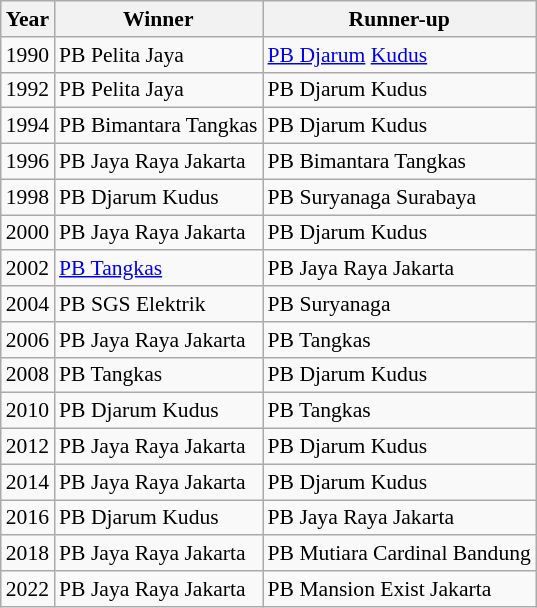<table class=wikitable style="font-size:90%">
<tr>
<th>Year</th>
<th>Winner</th>
<th>Runner-up</th>
</tr>
<tr>
<td>1990</td>
<td>PB Pelita Jaya</td>
<td><a href='#'>PB Djarum</a> <a href='#'>Kudus</a></td>
</tr>
<tr>
<td>1992</td>
<td>PB Pelita Jaya</td>
<td>PB Djarum Kudus</td>
</tr>
<tr>
<td>1994</td>
<td>PB Bimantara Tangkas</td>
<td>PB Djarum Kudus</td>
</tr>
<tr>
<td>1996</td>
<td>PB Jaya Raya Jakarta</td>
<td>PB Bimantara Tangkas</td>
</tr>
<tr>
<td>1998</td>
<td>PB Djarum Kudus</td>
<td>PB Suryanaga Surabaya</td>
</tr>
<tr>
<td>2000</td>
<td>PB Jaya Raya Jakarta</td>
<td>PB Djarum Kudus</td>
</tr>
<tr>
<td>2002</td>
<td><a href='#'>PB Tangkas</a></td>
<td>PB Jaya Raya Jakarta</td>
</tr>
<tr>
<td>2004</td>
<td>PB SGS Elektrik</td>
<td>PB Suryanaga</td>
</tr>
<tr>
<td>2006</td>
<td>PB Jaya Raya Jakarta</td>
<td>PB Tangkas</td>
</tr>
<tr>
<td>2008</td>
<td>PB Tangkas</td>
<td>PB Djarum Kudus</td>
</tr>
<tr>
<td>2010</td>
<td>PB Djarum Kudus</td>
<td>PB Tangkas</td>
</tr>
<tr>
<td>2012</td>
<td>PB Jaya Raya Jakarta</td>
<td>PB Djarum Kudus</td>
</tr>
<tr>
<td>2014</td>
<td>PB Jaya Raya Jakarta</td>
<td>PB Djarum Kudus</td>
</tr>
<tr>
<td>2016</td>
<td>PB Djarum Kudus</td>
<td>PB Jaya Raya Jakarta</td>
</tr>
<tr>
<td>2018</td>
<td>PB Jaya Raya Jakarta</td>
<td>PB Mutiara Cardinal Bandung</td>
</tr>
<tr>
<td>2022</td>
<td>PB Jaya Raya Jakarta</td>
<td>PB Mansion Exist Jakarta</td>
</tr>
</table>
